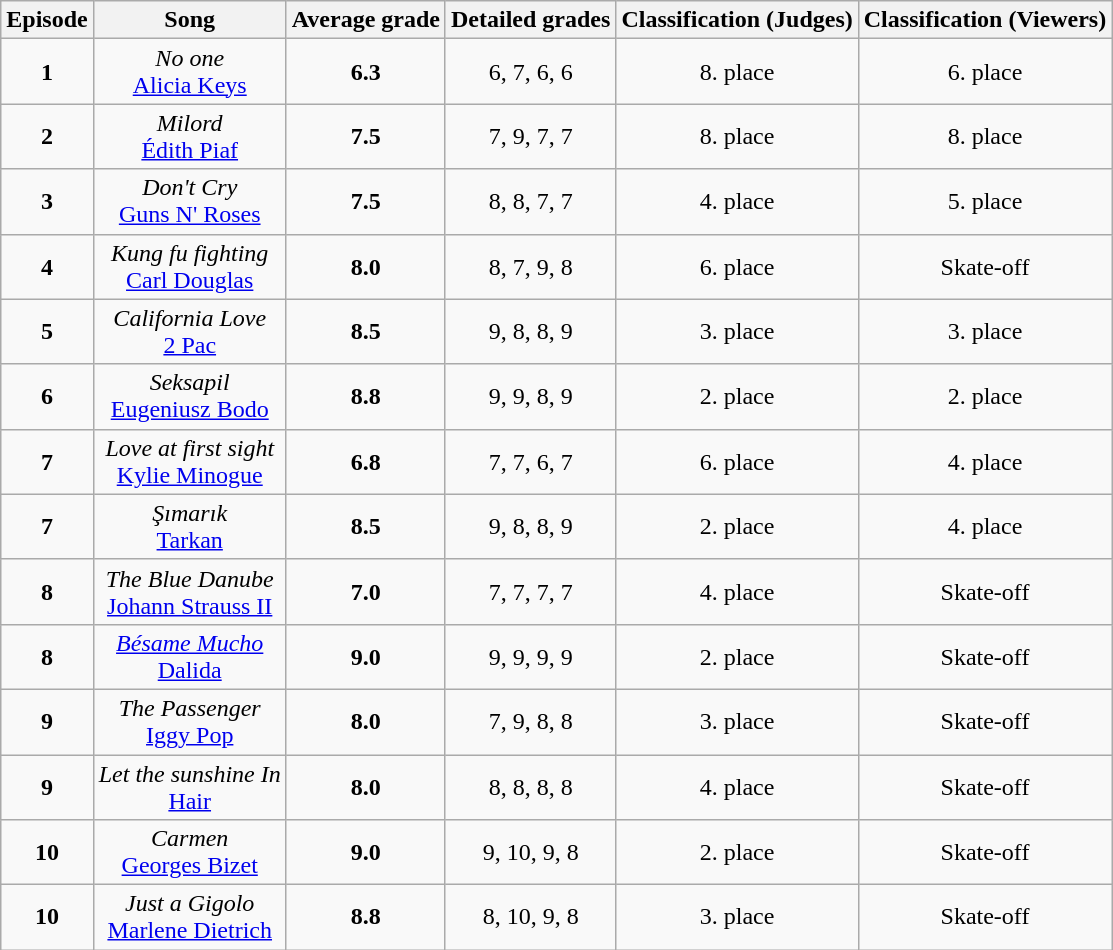<table class="wikitable">
<tr>
<th>Episode</th>
<th>Song</th>
<th>Average grade</th>
<th>Detailed grades</th>
<th>Classification (Judges)</th>
<th>Classification (Viewers)</th>
</tr>
<tr -->
<td align="center"><strong>1</strong></td>
<td align="center"><em>No one</em> <br> <a href='#'>Alicia Keys</a></td>
<td align="center"><strong>6.3</strong></td>
<td align="center">6, 7, 6, 6</td>
<td align="center">8. place</td>
<td align="center">6. place</td>
</tr>
<tr -->
<td align="center"><strong>2</strong></td>
<td align="center"><em>Milord</em> <br> <a href='#'>Édith Piaf</a></td>
<td align="center"><strong>7.5</strong></td>
<td align="center">7, 9, 7, 7</td>
<td align="center">8. place</td>
<td align="center">8. place</td>
</tr>
<tr -->
<td align="center"><strong>3</strong></td>
<td align="center"><em>Don't Cry</em> <br> <a href='#'>Guns N' Roses</a></td>
<td align="center"><strong>7.5</strong></td>
<td align="center">8, 8, 7, 7</td>
<td align="center">4. place</td>
<td align="center">5. place</td>
</tr>
<tr -->
<td align="center"><strong>4</strong></td>
<td align="center"><em>Kung fu fighting</em> <br> <a href='#'>Carl Douglas</a></td>
<td align="center"><strong>8.0</strong></td>
<td align="center">8, 7, 9, 8</td>
<td align="center">6. place</td>
<td align="center">Skate-off</td>
</tr>
<tr -->
<td align="center"><strong>5</strong></td>
<td align="center"><em>California Love</em> <br> <a href='#'>2 Pac</a></td>
<td align="center"><strong>8.5</strong></td>
<td align="center">9, 8, 8, 9</td>
<td align="center">3. place</td>
<td align="center">3. place</td>
</tr>
<tr -->
<td align="center"><strong>6</strong></td>
<td align="center"><em>Seksapil</em> <br> <a href='#'>Eugeniusz Bodo</a></td>
<td align="center"><strong>8.8</strong></td>
<td align="center">9, 9, 8, 9</td>
<td align="center">2. place</td>
<td align="center">2. place</td>
</tr>
<tr -->
<td align="center"><strong>7</strong></td>
<td align="center"><em>Love at first sight</em> <br> <a href='#'>Kylie Minogue</a></td>
<td align="center"><strong>6.8</strong></td>
<td align="center">7, 7, 6, 7</td>
<td align="center">6. place</td>
<td align="center">4. place</td>
</tr>
<tr -->
<td align="center"><strong>7</strong></td>
<td align="center"><em>Şımarık</em> <br> <a href='#'>Tarkan</a></td>
<td align="center"><strong>8.5</strong></td>
<td align="center">9, 8, 8, 9</td>
<td align="center">2. place</td>
<td align="center">4. place</td>
</tr>
<tr -->
<td align="center"><strong>8</strong></td>
<td align="center"><em>The Blue Danube</em> <br> <a href='#'>Johann Strauss II</a></td>
<td align="center"><strong>7.0</strong></td>
<td align="center">7, 7, 7, 7</td>
<td align="center">4. place</td>
<td align="center">Skate-off</td>
</tr>
<tr -->
<td align="center"><strong>8</strong></td>
<td align="center"><em><a href='#'>Bésame Mucho</a></em> <br> <a href='#'>Dalida</a></td>
<td align="center"><strong>9.0</strong></td>
<td align="center">9, 9, 9, 9</td>
<td align="center">2. place</td>
<td align="center">Skate-off</td>
</tr>
<tr -->
<td align="center"><strong>9</strong></td>
<td align="center"><em>The Passenger</em> <br> <a href='#'>Iggy Pop</a></td>
<td align="center"><strong>8.0</strong></td>
<td align="center">7, 9, 8, 8</td>
<td align="center">3. place</td>
<td align="center">Skate-off</td>
</tr>
<tr -->
<td align="center"><strong>9</strong></td>
<td align="center"><em>Let the sunshine In</em> <br> <a href='#'>Hair</a></td>
<td align="center"><strong>8.0</strong></td>
<td align="center">8, 8, 8, 8</td>
<td align="center">4. place</td>
<td align="center">Skate-off</td>
</tr>
<tr -->
<td align="center"><strong>10</strong></td>
<td align="center"><em>Carmen</em> <br> <a href='#'>Georges Bizet</a></td>
<td align="center"><strong>9.0</strong></td>
<td align="center">9, 10, 9, 8</td>
<td align="center">2. place</td>
<td align="center">Skate-off</td>
</tr>
<tr -->
<td align="center"><strong>10</strong></td>
<td align="center"><em>Just a Gigolo</em> <br> <a href='#'>Marlene Dietrich</a></td>
<td align="center"><strong>8.8</strong></td>
<td align="center">8, 10, 9, 8</td>
<td align="center">3. place</td>
<td align="center">Skate-off</td>
</tr>
</table>
